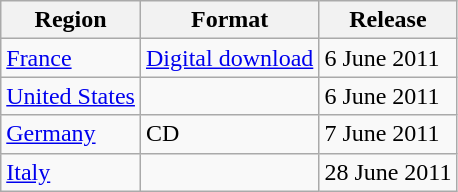<table class="wikitable">
<tr>
<th>Region</th>
<th>Format</th>
<th>Release</th>
</tr>
<tr>
<td><a href='#'>France</a></td>
<td><a href='#'>Digital download</a></td>
<td>6 June 2011</td>
</tr>
<tr>
<td><a href='#'>United States</a></td>
<td></td>
<td>6 June 2011</td>
</tr>
<tr>
<td><a href='#'>Germany</a></td>
<td>CD</td>
<td>7 June 2011</td>
</tr>
<tr>
<td><a href='#'>Italy</a></td>
<td></td>
<td>28 June 2011</td>
</tr>
</table>
